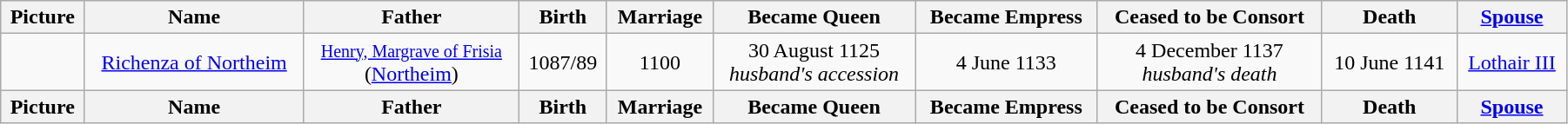<table width=95% class="wikitable">
<tr>
<th>Picture</th>
<th>Name</th>
<th>Father</th>
<th>Birth</th>
<th>Marriage</th>
<th>Became Queen</th>
<th>Became Empress</th>
<th>Ceased to be Consort</th>
<th>Death</th>
<th><a href='#'>Spouse</a></th>
</tr>
<tr>
<td align="center"></td>
<td align=center><a href='#'>Richenza of Northeim</a></td>
<td align="center"><small><a href='#'>Henry, Margrave of Frisia</a></small><br>(<a href='#'>Northeim</a>)</td>
<td align="center">1087/89</td>
<td align="center">1100</td>
<td align="center">30 August 1125 <br><em>husband's accession</em></td>
<td align="center">4 June 1133</td>
<td align="center">4 December 1137<br><em>husband's death</em></td>
<td align="center">10 June 1141</td>
<td align="center"><a href='#'>Lothair III</a></td>
</tr>
<tr>
<th>Picture</th>
<th>Name</th>
<th>Father</th>
<th>Birth</th>
<th>Marriage</th>
<th>Became Queen</th>
<th>Became Empress</th>
<th>Ceased to be Consort</th>
<th>Death</th>
<th><a href='#'>Spouse</a></th>
</tr>
</table>
